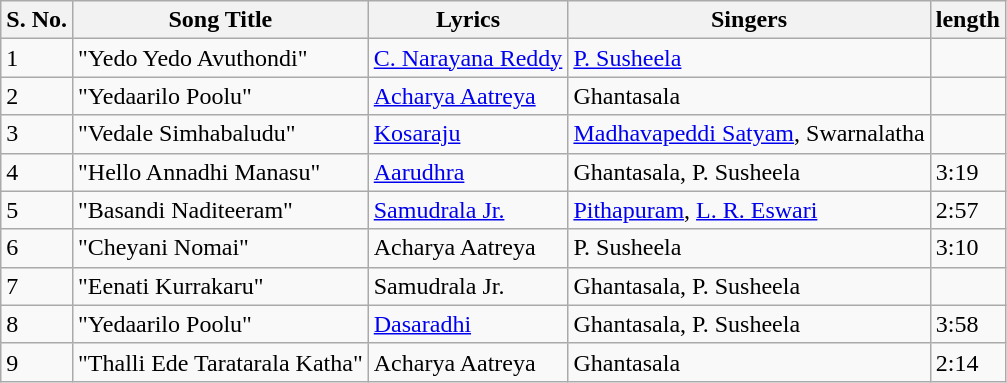<table class="wikitable">
<tr>
<th>S. No.</th>
<th>Song Title</th>
<th>Lyrics</th>
<th>Singers</th>
<th>length</th>
</tr>
<tr>
<td>1</td>
<td>"Yedo Yedo Avuthondi"</td>
<td><a href='#'>C. Narayana Reddy</a></td>
<td><a href='#'>P. Susheela</a></td>
<td></td>
</tr>
<tr>
<td>2</td>
<td>"Yedaarilo Poolu"</td>
<td><a href='#'>Acharya Aatreya</a></td>
<td>Ghantasala</td>
<td></td>
</tr>
<tr>
<td>3</td>
<td>"Vedale Simhabaludu"</td>
<td><a href='#'>Kosaraju</a></td>
<td><a href='#'>Madhavapeddi Satyam</a>, Swarnalatha</td>
<td></td>
</tr>
<tr>
<td>4</td>
<td>"Hello Annadhi Manasu"</td>
<td><a href='#'>Aarudhra</a></td>
<td>Ghantasala, P. Susheela</td>
<td>3:19</td>
</tr>
<tr>
<td>5</td>
<td>"Basandi Naditeeram"</td>
<td><a href='#'>Samudrala Jr.</a></td>
<td><a href='#'>Pithapuram</a>, <a href='#'>L. R. Eswari</a></td>
<td>2:57</td>
</tr>
<tr>
<td>6</td>
<td>"Cheyani Nomai"</td>
<td>Acharya Aatreya</td>
<td>P. Susheela</td>
<td>3:10</td>
</tr>
<tr>
<td>7</td>
<td>"Eenati Kurrakaru"</td>
<td>Samudrala Jr.</td>
<td>Ghantasala, P. Susheela</td>
<td></td>
</tr>
<tr>
<td>8</td>
<td>"Yedaarilo Poolu"</td>
<td><a href='#'>Dasaradhi</a></td>
<td>Ghantasala, P. Susheela</td>
<td>3:58</td>
</tr>
<tr>
<td>9</td>
<td>"Thalli Ede Taratarala Katha"</td>
<td>Acharya Aatreya</td>
<td>Ghantasala</td>
<td>2:14</td>
</tr>
</table>
